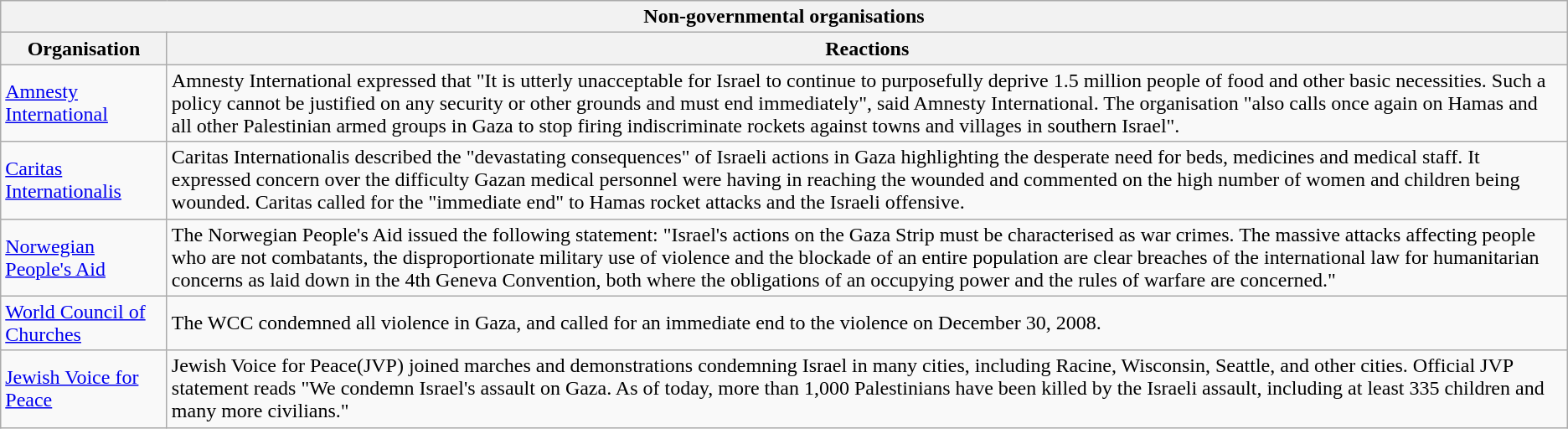<table class="wikitable sortable collapsible collapsed">
<tr>
<th Colspan=2>Non-governmental organisations</th>
</tr>
<tr>
<th style="width:125px;">Organisation</th>
<th>Reactions</th>
</tr>
<tr>
<td><a href='#'>Amnesty International</a></td>
<td>Amnesty International expressed that "It is utterly unacceptable for Israel to continue to purposefully deprive 1.5 million people of food and other basic necessities. Such a policy cannot be justified on any security or other grounds and must end immediately", said Amnesty International. The organisation "also calls once again on Hamas and all other Palestinian armed groups in Gaza to stop firing indiscriminate rockets against towns and villages in southern Israel".</td>
</tr>
<tr>
<td><a href='#'>Caritas Internationalis</a></td>
<td>Caritas Internationalis described the "devastating consequences" of Israeli actions in Gaza highlighting the desperate need for beds, medicines and medical staff. It expressed concern over the difficulty Gazan medical personnel were having in reaching the wounded and commented on the high number of women and children being wounded. Caritas called for the "immediate end" to Hamas rocket attacks and the Israeli offensive.</td>
</tr>
<tr>
<td><a href='#'>Norwegian People's Aid</a></td>
<td>The Norwegian People's Aid issued the following statement: "Israel's actions on the Gaza Strip must be characterised as war crimes. The massive attacks affecting people who are not combatants, the disproportionate military use of violence and the blockade of an entire population are clear breaches of the international law for humanitarian concerns as laid down in the 4th Geneva Convention, both where the obligations of an occupying power and the rules of warfare are concerned."</td>
</tr>
<tr>
<td><a href='#'>World Council of Churches</a></td>
<td>The WCC condemned all violence in Gaza, and called for an immediate end to the violence on December 30, 2008.</td>
</tr>
<tr>
<td><a href='#'>Jewish Voice for Peace</a></td>
<td>Jewish Voice for Peace(JVP) joined marches and demonstrations condemning Israel in many cities, including Racine, Wisconsin, Seattle, and other cities. Official JVP statement reads "We condemn Israel's assault on Gaza. As of today, more than 1,000 Palestinians have been killed by the Israeli assault, including at least 335 children and many more civilians."</td>
</tr>
</table>
